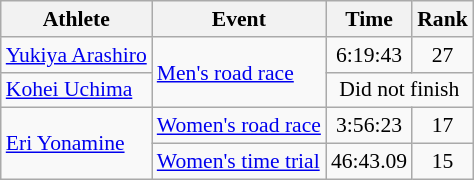<table class="wikitable" style="font-size:90%">
<tr>
<th>Athlete</th>
<th>Event</th>
<th>Time</th>
<th>Rank</th>
</tr>
<tr align=center>
<td align=left><a href='#'>Yukiya Arashiro</a></td>
<td align=left rowspan=2><a href='#'>Men's road race</a></td>
<td>6:19:43</td>
<td>27</td>
</tr>
<tr align=center>
<td align=left><a href='#'>Kohei Uchima</a></td>
<td colspan=2>Did not finish</td>
</tr>
<tr align=center>
<td align=left rowspan=2><a href='#'>Eri Yonamine</a></td>
<td align=left><a href='#'>Women's road race</a></td>
<td>3:56:23</td>
<td>17</td>
</tr>
<tr align=center>
<td align=left><a href='#'>Women's time trial</a></td>
<td>46:43.09</td>
<td>15</td>
</tr>
</table>
